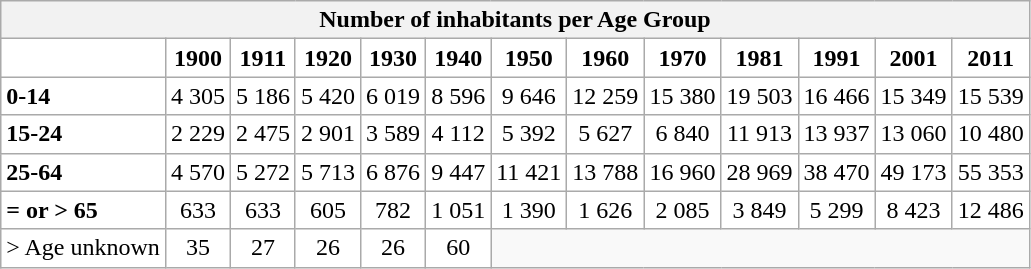<table class="wikitable">
<tr>
<th colspan="13">Number of inhabitants per Age Group</th>
</tr>
<tr bgcolor="white">
<td></td>
<td align="center"><strong>1900</strong></td>
<td align="center"><strong>1911</strong></td>
<td align="center"><strong>1920</strong></td>
<td align="center"><strong>1930</strong></td>
<td align="center"><strong>1940</strong></td>
<td align="center"><strong>1950</strong></td>
<td align="center"><strong>1960</strong></td>
<td align="center"><strong>1970</strong></td>
<td align="center"><strong>1981</strong></td>
<td align="center"><strong>1991</strong></td>
<td align="center"><strong>2001</strong></td>
<td align="center"><strong>2011</strong></td>
</tr>
<tr bgcolor="white">
<td><strong>0-14</strong></td>
<td align="center">4 305</td>
<td align="center">5 186</td>
<td align="center">5 420</td>
<td align="center">6 019</td>
<td align="center">8 596</td>
<td align="center">9 646</td>
<td align="center">12 259</td>
<td align="center">15 380</td>
<td align="center">19 503</td>
<td align="center">16 466</td>
<td align="center">15 349</td>
<td align="center">15 539</td>
</tr>
<tr bgcolor="white">
<td><strong>15-24</strong></td>
<td align="center">2 229</td>
<td align="center">2 475</td>
<td align="center">2 901</td>
<td align="center">3 589</td>
<td align="center">4 112</td>
<td align="center">5 392</td>
<td align="center">5 627</td>
<td align="center">6 840</td>
<td align="center">11 913</td>
<td align="center">13 937</td>
<td align="center">13 060</td>
<td align="center">10 480</td>
</tr>
<tr bgcolor="white">
<td><strong>25-64</strong></td>
<td align="center">4 570</td>
<td align="center">5 272</td>
<td align="center">5 713</td>
<td align="center">6 876</td>
<td align="center">9 447</td>
<td align="center">11 421</td>
<td align="center">13 788</td>
<td align="center">16 960</td>
<td align="center">28 969</td>
<td align="center">38 470</td>
<td align="center">49 173</td>
<td align="center">55 353</td>
</tr>
<tr bgcolor="white">
<td><strong>= or > 65</strong></td>
<td align="center">633</td>
<td align="center">633</td>
<td align="center">605</td>
<td align="center">782</td>
<td align="center">1 051</td>
<td align="center">1 390</td>
<td align="center">1 626</td>
<td align="center">2 085</td>
<td align="center">3 849</td>
<td align="center">5 299</td>
<td align="center">8 423</td>
<td align="center">12 486</td>
</tr>
<tr bgcolor="white">
<td>> Age unknown</td>
<td align="center">35</td>
<td align="center">27</td>
<td align="center">26</td>
<td align="center">26</td>
<td align="center">60</td>
</tr>
</table>
